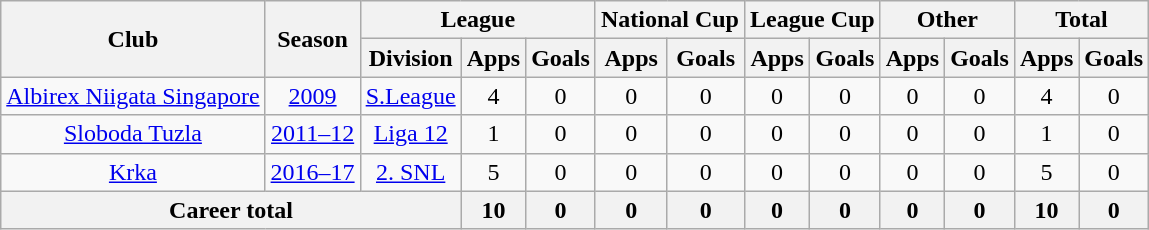<table class="wikitable" style="text-align: center">
<tr>
<th rowspan="2">Club</th>
<th rowspan="2">Season</th>
<th colspan="3">League</th>
<th colspan="2">National Cup</th>
<th colspan="2">League Cup</th>
<th colspan="2">Other</th>
<th colspan="2">Total</th>
</tr>
<tr>
<th>Division</th>
<th>Apps</th>
<th>Goals</th>
<th>Apps</th>
<th>Goals</th>
<th>Apps</th>
<th>Goals</th>
<th>Apps</th>
<th>Goals</th>
<th>Apps</th>
<th>Goals</th>
</tr>
<tr>
<td><a href='#'>Albirex Niigata Singapore</a></td>
<td><a href='#'>2009</a></td>
<td><a href='#'>S.League</a></td>
<td>4</td>
<td>0</td>
<td>0</td>
<td>0</td>
<td>0</td>
<td>0</td>
<td>0</td>
<td>0</td>
<td>4</td>
<td>0</td>
</tr>
<tr>
<td><a href='#'>Sloboda Tuzla</a></td>
<td><a href='#'>2011–12</a></td>
<td><a href='#'>Liga 12</a></td>
<td>1</td>
<td>0</td>
<td>0</td>
<td>0</td>
<td>0</td>
<td>0</td>
<td>0</td>
<td>0</td>
<td>1</td>
<td>0</td>
</tr>
<tr>
<td><a href='#'>Krka</a></td>
<td><a href='#'>2016–17</a></td>
<td><a href='#'>2. SNL</a></td>
<td>5</td>
<td>0</td>
<td>0</td>
<td>0</td>
<td>0</td>
<td>0</td>
<td>0</td>
<td>0</td>
<td>5</td>
<td>0</td>
</tr>
<tr>
<th colspan=3>Career total</th>
<th>10</th>
<th>0</th>
<th>0</th>
<th>0</th>
<th>0</th>
<th>0</th>
<th>0</th>
<th>0</th>
<th>10</th>
<th>0</th>
</tr>
</table>
